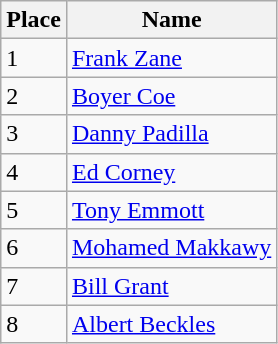<table class="wikitable">
<tr>
<th>Place</th>
<th>Name</th>
</tr>
<tr>
<td>1</td>
<td> <a href='#'>Frank Zane</a></td>
</tr>
<tr>
<td>2</td>
<td> <a href='#'>Boyer Coe</a></td>
</tr>
<tr>
<td>3</td>
<td> <a href='#'>Danny Padilla</a></td>
</tr>
<tr>
<td>4</td>
<td> <a href='#'>Ed Corney</a></td>
</tr>
<tr>
<td>5</td>
<td> <a href='#'>Tony Emmott</a></td>
</tr>
<tr>
<td>6</td>
<td> <a href='#'>Mohamed Makkawy</a></td>
</tr>
<tr>
<td>7</td>
<td> <a href='#'>Bill Grant</a></td>
</tr>
<tr>
<td>8</td>
<td> <a href='#'>Albert Beckles</a></td>
</tr>
</table>
